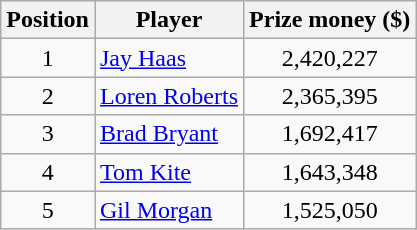<table class="wikitable">
<tr>
<th>Position</th>
<th>Player</th>
<th>Prize money ($)</th>
</tr>
<tr>
<td align=center>1</td>
<td> <a href='#'>Jay Haas</a></td>
<td align=center>2,420,227</td>
</tr>
<tr>
<td align=center>2</td>
<td> <a href='#'>Loren Roberts</a></td>
<td align=center>2,365,395</td>
</tr>
<tr>
<td align=center>3</td>
<td> <a href='#'>Brad Bryant</a></td>
<td align=center>1,692,417</td>
</tr>
<tr>
<td align=center>4</td>
<td> <a href='#'>Tom Kite</a></td>
<td align=center>1,643,348</td>
</tr>
<tr>
<td align=center>5</td>
<td> <a href='#'>Gil Morgan</a></td>
<td align=center>1,525,050</td>
</tr>
</table>
